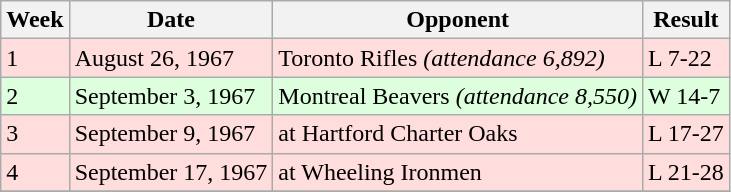<table class="wikitable">
<tr>
<th>Week</th>
<th>Date</th>
<th>Opponent</th>
<th>Result</th>
</tr>
<tr style="background: #ffdddd;">
<td>1</td>
<td>August 26, 1967</td>
<td>Toronto Rifles <em>(attendance 6,892)</em></td>
<td>L 7-22</td>
</tr>
<tr style="background: #ddffdd">
<td>2</td>
<td>September 3, 1967</td>
<td>Montreal Beavers <em>(attendance 8,550)</em></td>
<td>W 14-7</td>
</tr>
<tr style="background: #ffdddd;">
<td>3</td>
<td>September 9, 1967</td>
<td>at Hartford Charter Oaks</td>
<td>L 17-27</td>
</tr>
<tr style="background: #ffdddd;">
<td>4</td>
<td>September 17, 1967</td>
<td>at Wheeling Ironmen</td>
<td>L 21-28</td>
</tr>
<tr style="background: #ffdddd;">
</tr>
</table>
